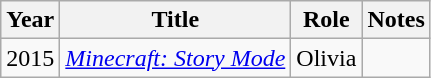<table class="wikitable plainrowheaders sortable">
<tr>
<th scope="col">Year</th>
<th scope="col">Title</th>
<th scope="col">Role</th>
<th class="unsortable">Notes</th>
</tr>
<tr>
<td>2015</td>
<td><em><a href='#'>Minecraft: Story Mode</a></em></td>
<td>Olivia</td>
<td></td>
</tr>
</table>
